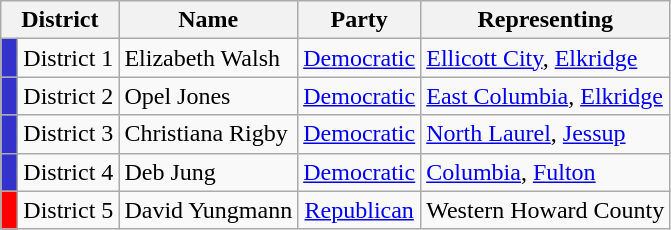<table class=wikitable>
<tr>
<th colspan="2"  style="text-align:center; vertical-align:bottom;">District</th>
<th align=center>Name</th>
<th valign=bottom>Party</th>
<th valign=bottom>Representing</th>
</tr>
<tr>
<td style="background:#33c;"> </td>
<td>District 1</td>
<td>Elizabeth Walsh</td>
<td align=center><a href='#'>Democratic</a></td>
<td><a href='#'>Ellicott City</a>, <a href='#'>Elkridge</a></td>
</tr>
<tr>
<td style="background:#33c;"> </td>
<td>District 2</td>
<td>Opel Jones</td>
<td align=center><a href='#'>Democratic</a></td>
<td><a href='#'>East Columbia</a>, <a href='#'>Elkridge</a></td>
</tr>
<tr>
<td style="background:#33c;"> </td>
<td>District 3</td>
<td>Christiana Rigby</td>
<td align=center><a href='#'>Democratic</a></td>
<td><a href='#'>North Laurel</a>, <a href='#'>Jessup</a></td>
</tr>
<tr>
<td style="background:#33c;"> </td>
<td>District 4</td>
<td>Deb Jung</td>
<td align=center><a href='#'>Democratic</a></td>
<td><a href='#'>Columbia</a>, <a href='#'>Fulton</a></td>
</tr>
<tr>
<td bgcolor=red> </td>
<td>District 5</td>
<td>David Yungmann</td>
<td align=center><a href='#'>Republican</a></td>
<td>Western Howard County</td>
</tr>
</table>
